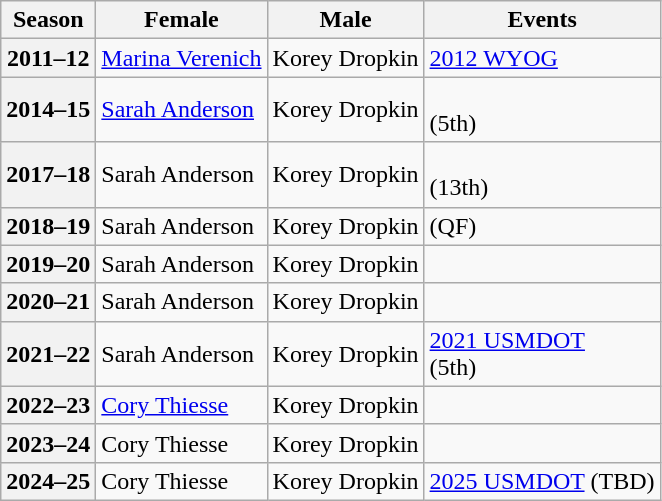<table class="wikitable">
<tr>
<th scope="col">Season</th>
<th scope="col">Female</th>
<th scope="col">Male</th>
<th scope="col">Events</th>
</tr>
<tr>
<th scope="row">2011–12</th>
<td><a href='#'>Marina Verenich</a></td>
<td>Korey Dropkin</td>
<td><a href='#'>2012 WYOG</a> </td>
</tr>
<tr>
<th scope="row">2014–15</th>
<td><a href='#'>Sarah Anderson</a></td>
<td>Korey Dropkin</td>
<td> <br> (5th)</td>
</tr>
<tr>
<th scope="row">2017–18</th>
<td>Sarah Anderson</td>
<td>Korey Dropkin</td>
<td> <br> (13th)</td>
</tr>
<tr>
<th scope="row">2018–19</th>
<td>Sarah Anderson</td>
<td>Korey Dropkin</td>
<td> (QF)</td>
</tr>
<tr>
<th scope="row">2019–20</th>
<td>Sarah Anderson</td>
<td>Korey Dropkin</td>
<td> </td>
</tr>
<tr>
<th scope="row">2020–21</th>
<td>Sarah Anderson</td>
<td>Korey Dropkin</td>
<td></td>
</tr>
<tr>
<th scope="row">2021–22</th>
<td>Sarah Anderson</td>
<td>Korey Dropkin</td>
<td><a href='#'>2021 USMDOT</a>  <br>  (5th)</td>
</tr>
<tr>
<th scope="row">2022–23</th>
<td><a href='#'>Cory Thiesse</a></td>
<td>Korey Dropkin</td>
<td>  <br>  </td>
</tr>
<tr>
<th scope="row">2023–24</th>
<td>Cory Thiesse</td>
<td>Korey Dropkin</td>
<td> </td>
</tr>
<tr>
<th scope="row">2024–25</th>
<td>Cory Thiesse</td>
<td>Korey Dropkin</td>
<td><a href='#'>2025 USMDOT</a> (TBD)</td>
</tr>
</table>
